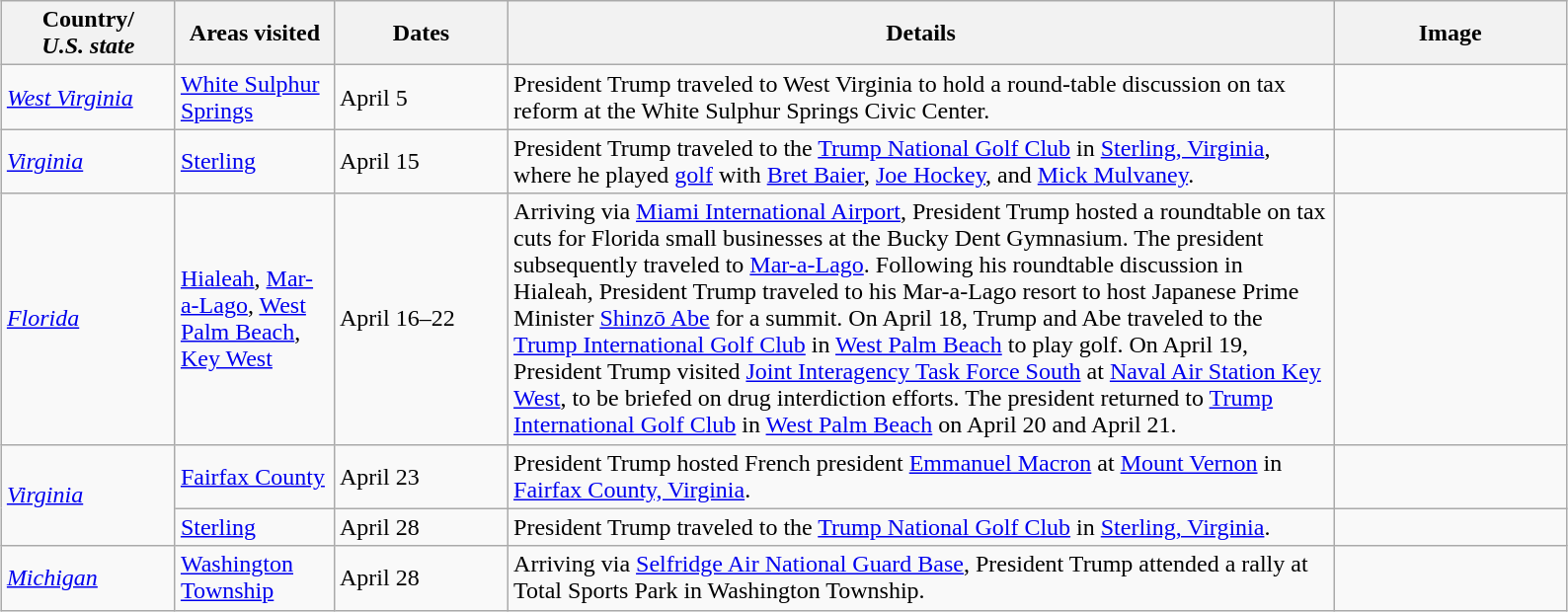<table class="wikitable" style="margin: 1em auto 1em auto">
<tr>
<th width=110>Country/<br><em>U.S. state</em></th>
<th width=100>Areas visited</th>
<th width=110>Dates</th>
<th width=550>Details</th>
<th width=150>Image</th>
</tr>
<tr>
<td> <em><a href='#'>West Virginia</a></em></td>
<td><a href='#'>White Sulphur Springs</a></td>
<td>April 5</td>
<td>President Trump traveled to West Virginia to hold a round-table discussion on tax reform at the White Sulphur Springs Civic Center.</td>
<td></td>
</tr>
<tr>
<td> <em><a href='#'>Virginia</a></em></td>
<td><a href='#'>Sterling</a></td>
<td>April 15</td>
<td>President Trump traveled to the <a href='#'>Trump National Golf Club</a> in <a href='#'>Sterling, Virginia</a>, where he played <a href='#'>golf</a> with <a href='#'>Bret Baier</a>, <a href='#'>Joe Hockey</a>, and <a href='#'>Mick Mulvaney</a>.</td>
<td></td>
</tr>
<tr>
<td rowspan=1> <em><a href='#'>Florida</a></em></td>
<td><a href='#'>Hialeah</a>, <a href='#'>Mar-a-Lago</a>, <a href='#'>West Palm Beach</a>, <a href='#'>Key West</a></td>
<td>April 16–22</td>
<td>Arriving via <a href='#'>Miami International Airport</a>, President Trump hosted a roundtable on tax cuts for Florida small businesses at the Bucky Dent Gymnasium. The president subsequently traveled to <a href='#'>Mar-a-Lago</a>. Following his roundtable discussion in Hialeah, President Trump traveled to his Mar-a-Lago resort to host Japanese Prime Minister <a href='#'>Shinzō Abe</a> for a summit. On April 18, Trump and Abe traveled to the <a href='#'>Trump International Golf Club</a> in <a href='#'>West Palm Beach</a> to play golf. On April 19, President Trump visited <a href='#'>Joint Interagency Task Force South</a> at <a href='#'>Naval Air Station Key West</a>, to be briefed on drug interdiction efforts. The president returned to <a href='#'>Trump International Golf Club</a> in <a href='#'>West Palm Beach</a> on April 20 and April 21.</td>
<td></td>
</tr>
<tr>
<td rowspan="2"> <em><a href='#'>Virginia</a></em></td>
<td><a href='#'>Fairfax County</a></td>
<td>April 23</td>
<td>President Trump hosted French president <a href='#'>Emmanuel Macron</a> at <a href='#'>Mount Vernon</a> in <a href='#'>Fairfax County, Virginia</a>.</td>
<td></td>
</tr>
<tr>
<td><a href='#'>Sterling</a></td>
<td>April 28</td>
<td>President Trump traveled to the <a href='#'>Trump National Golf Club</a> in <a href='#'>Sterling, Virginia</a>.</td>
<td></td>
</tr>
<tr>
<td> <em><a href='#'>Michigan</a></em></td>
<td><a href='#'>Washington Township</a></td>
<td>April 28</td>
<td>Arriving via <a href='#'>Selfridge Air National Guard Base</a>, President Trump attended a rally at Total Sports Park in Washington Township.</td>
<td></td>
</tr>
</table>
